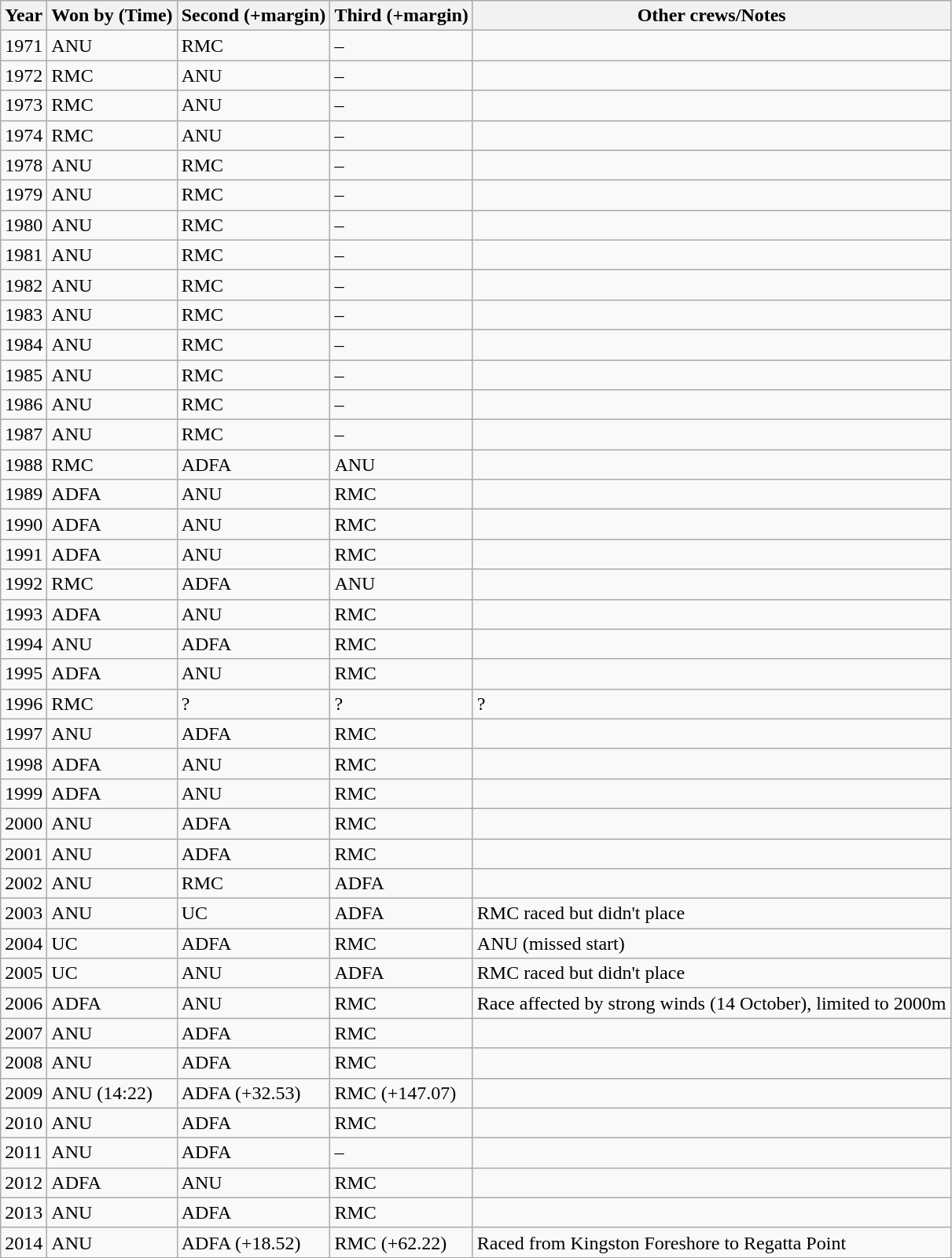<table class="wikitable">
<tr>
<th>Year</th>
<th>Won by (Time)</th>
<th>Second (+margin)</th>
<th>Third (+margin)</th>
<th>Other crews/Notes</th>
</tr>
<tr>
<td>1971</td>
<td>ANU</td>
<td>RMC</td>
<td>–</td>
<td></td>
</tr>
<tr>
<td>1972</td>
<td>RMC</td>
<td>ANU</td>
<td>–</td>
<td></td>
</tr>
<tr>
<td>1973</td>
<td>RMC</td>
<td>ANU</td>
<td>–</td>
<td></td>
</tr>
<tr>
<td>1974</td>
<td>RMC</td>
<td>ANU</td>
<td>–</td>
<td></td>
</tr>
<tr>
<td>1978</td>
<td>ANU</td>
<td>RMC</td>
<td>–</td>
<td></td>
</tr>
<tr>
<td>1979</td>
<td>ANU</td>
<td>RMC</td>
<td>–</td>
<td></td>
</tr>
<tr>
<td>1980</td>
<td>ANU</td>
<td>RMC</td>
<td>–</td>
<td></td>
</tr>
<tr>
<td>1981</td>
<td>ANU</td>
<td>RMC</td>
<td>–</td>
<td></td>
</tr>
<tr>
<td>1982</td>
<td>ANU</td>
<td>RMC</td>
<td>–</td>
<td></td>
</tr>
<tr>
<td>1983</td>
<td>ANU</td>
<td>RMC</td>
<td>–</td>
<td></td>
</tr>
<tr>
<td>1984</td>
<td>ANU</td>
<td>RMC</td>
<td>–</td>
<td></td>
</tr>
<tr>
<td>1985</td>
<td>ANU</td>
<td>RMC</td>
<td>–</td>
<td></td>
</tr>
<tr>
<td>1986</td>
<td>ANU</td>
<td>RMC</td>
<td>–</td>
<td></td>
</tr>
<tr>
<td>1987</td>
<td>ANU</td>
<td>RMC</td>
<td>–</td>
<td></td>
</tr>
<tr>
<td>1988</td>
<td>RMC</td>
<td>ADFA</td>
<td>ANU</td>
<td></td>
</tr>
<tr>
<td>1989</td>
<td>ADFA</td>
<td>ANU</td>
<td>RMC</td>
<td></td>
</tr>
<tr>
<td>1990</td>
<td>ADFA</td>
<td>ANU</td>
<td>RMC</td>
<td></td>
</tr>
<tr>
<td>1991</td>
<td>ADFA</td>
<td>ANU</td>
<td>RMC</td>
<td></td>
</tr>
<tr>
<td>1992</td>
<td>RMC</td>
<td>ADFA</td>
<td>ANU</td>
<td></td>
</tr>
<tr>
<td>1993</td>
<td>ADFA</td>
<td>ANU</td>
<td>RMC</td>
<td></td>
</tr>
<tr>
<td>1994</td>
<td>ANU</td>
<td>ADFA</td>
<td>RMC</td>
<td></td>
</tr>
<tr>
<td>1995</td>
<td>ADFA</td>
<td>ANU</td>
<td>RMC</td>
<td></td>
</tr>
<tr>
<td>1996</td>
<td>RMC</td>
<td>?</td>
<td>?</td>
<td>?</td>
</tr>
<tr>
<td>1997</td>
<td>ANU</td>
<td>ADFA</td>
<td>RMC</td>
<td></td>
</tr>
<tr>
<td>1998</td>
<td>ADFA</td>
<td>ANU</td>
<td>RMC</td>
<td></td>
</tr>
<tr>
<td>1999</td>
<td>ADFA</td>
<td>ANU</td>
<td>RMC</td>
<td></td>
</tr>
<tr>
<td>2000</td>
<td>ANU</td>
<td>ADFA</td>
<td>RMC</td>
<td></td>
</tr>
<tr>
<td>2001</td>
<td>ANU</td>
<td>ADFA</td>
<td>RMC</td>
<td></td>
</tr>
<tr>
<td>2002</td>
<td>ANU</td>
<td>RMC</td>
<td>ADFA</td>
<td></td>
</tr>
<tr>
<td>2003</td>
<td>ANU</td>
<td>UC</td>
<td>ADFA</td>
<td>RMC raced but didn't place</td>
</tr>
<tr>
<td>2004</td>
<td>UC</td>
<td>ADFA</td>
<td>RMC</td>
<td>ANU (missed start)</td>
</tr>
<tr>
<td>2005</td>
<td>UC</td>
<td>ANU</td>
<td>ADFA</td>
<td>RMC raced but didn't place</td>
</tr>
<tr>
<td>2006</td>
<td>ADFA</td>
<td>ANU</td>
<td>RMC</td>
<td>Race affected by strong winds (14 October), limited to 2000m </td>
</tr>
<tr>
<td>2007</td>
<td>ANU</td>
<td>ADFA</td>
<td>RMC</td>
<td></td>
</tr>
<tr>
<td>2008</td>
<td>ANU</td>
<td>ADFA</td>
<td>RMC</td>
<td></td>
</tr>
<tr>
<td>2009</td>
<td>ANU (14:22)</td>
<td>ADFA (+32.53)</td>
<td>RMC (+147.07)</td>
<td></td>
</tr>
<tr>
<td>2010</td>
<td>ANU</td>
<td>ADFA</td>
<td>RMC</td>
<td></td>
</tr>
<tr>
<td>2011</td>
<td>ANU</td>
<td>ADFA</td>
<td>–</td>
<td></td>
</tr>
<tr>
<td>2012</td>
<td>ADFA</td>
<td>ANU</td>
<td>RMC</td>
<td></td>
</tr>
<tr>
<td>2013</td>
<td>ANU</td>
<td>ADFA</td>
<td>RMC</td>
<td></td>
</tr>
<tr>
<td>2014</td>
<td>ANU</td>
<td>ADFA (+18.52)</td>
<td>RMC (+62.22)</td>
<td>Raced from Kingston Foreshore to Regatta Point</td>
</tr>
<tr>
</tr>
</table>
